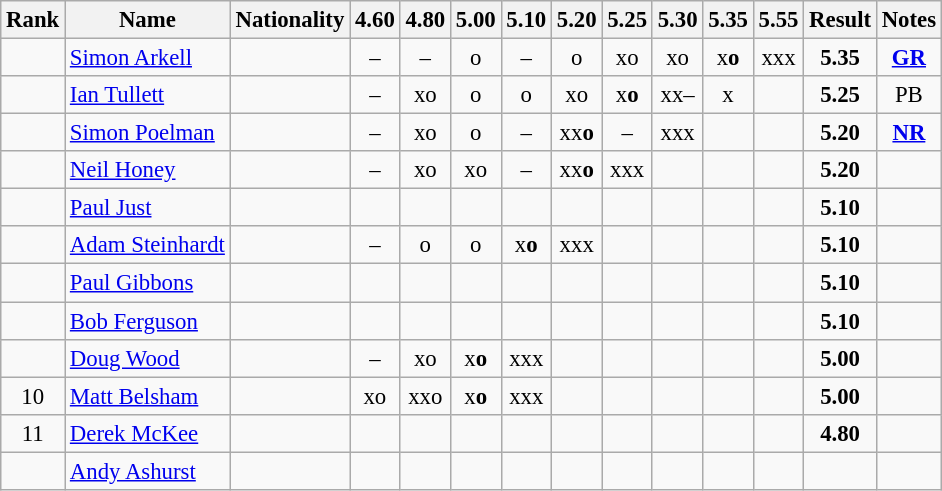<table class="wikitable sortable" style=" text-align:center;font-size:95%">
<tr>
<th>Rank</th>
<th>Name</th>
<th>Nationality</th>
<th>4.60</th>
<th>4.80</th>
<th>5.00</th>
<th>5.10</th>
<th>5.20</th>
<th>5.25</th>
<th>5.30</th>
<th>5.35</th>
<th>5.55</th>
<th>Result</th>
<th>Notes</th>
</tr>
<tr>
<td></td>
<td align=left><a href='#'>Simon Arkell</a></td>
<td align=left></td>
<td>–</td>
<td>–</td>
<td>o</td>
<td>–</td>
<td>o</td>
<td>xo</td>
<td>xo</td>
<td>x<strong>o</strong></td>
<td>xxx</td>
<td><strong>5.35</strong></td>
<td><strong><a href='#'>GR</a></strong></td>
</tr>
<tr>
<td></td>
<td align=left><a href='#'>Ian Tullett</a></td>
<td align=left></td>
<td>–</td>
<td>xo</td>
<td>o</td>
<td>o</td>
<td>xo</td>
<td>x<strong>o</strong></td>
<td>xx–</td>
<td>x</td>
<td></td>
<td><strong>5.25</strong></td>
<td>PB</td>
</tr>
<tr>
<td></td>
<td align=left><a href='#'>Simon Poelman</a></td>
<td align=left></td>
<td>–</td>
<td>xo</td>
<td>o</td>
<td>–</td>
<td>xx<strong>o</strong></td>
<td>–</td>
<td>xxx</td>
<td></td>
<td></td>
<td><strong>5.20</strong></td>
<td><strong><a href='#'>NR</a></strong></td>
</tr>
<tr>
<td></td>
<td align=left><a href='#'>Neil Honey</a></td>
<td align=left></td>
<td>–</td>
<td>xo</td>
<td>xo</td>
<td>–</td>
<td>xx<strong>o</strong></td>
<td>xxx</td>
<td></td>
<td></td>
<td></td>
<td><strong>5.20</strong></td>
<td></td>
</tr>
<tr>
<td></td>
<td align=left><a href='#'>Paul Just</a></td>
<td align=left></td>
<td></td>
<td></td>
<td></td>
<td></td>
<td></td>
<td></td>
<td></td>
<td></td>
<td></td>
<td><strong>5.10</strong></td>
<td></td>
</tr>
<tr>
<td></td>
<td align=left><a href='#'>Adam Steinhardt</a></td>
<td align=left></td>
<td>–</td>
<td>o</td>
<td>o</td>
<td>x<strong>o</strong></td>
<td>xxx</td>
<td></td>
<td></td>
<td></td>
<td></td>
<td><strong>5.10</strong></td>
<td></td>
</tr>
<tr>
<td></td>
<td align=left><a href='#'>Paul Gibbons</a></td>
<td align=left></td>
<td></td>
<td></td>
<td></td>
<td></td>
<td></td>
<td></td>
<td></td>
<td></td>
<td></td>
<td><strong>5.10</strong></td>
<td></td>
</tr>
<tr>
<td></td>
<td align=left><a href='#'>Bob Ferguson</a></td>
<td align=left></td>
<td></td>
<td></td>
<td></td>
<td></td>
<td></td>
<td></td>
<td></td>
<td></td>
<td></td>
<td><strong>5.10</strong></td>
<td></td>
</tr>
<tr>
<td></td>
<td align=left><a href='#'>Doug Wood</a></td>
<td align=left></td>
<td>–</td>
<td>xo</td>
<td>x<strong>o</strong></td>
<td>xxx</td>
<td></td>
<td></td>
<td></td>
<td></td>
<td></td>
<td><strong>5.00</strong></td>
<td></td>
</tr>
<tr>
<td>10</td>
<td align=left><a href='#'>Matt Belsham</a></td>
<td align=left></td>
<td>xo</td>
<td>xxo</td>
<td>x<strong>o</strong></td>
<td>xxx</td>
<td></td>
<td></td>
<td></td>
<td></td>
<td></td>
<td><strong>5.00</strong></td>
<td></td>
</tr>
<tr>
<td>11</td>
<td align=left><a href='#'>Derek McKee</a></td>
<td align=left></td>
<td></td>
<td></td>
<td></td>
<td></td>
<td></td>
<td></td>
<td></td>
<td></td>
<td></td>
<td><strong>4.80</strong></td>
<td></td>
</tr>
<tr>
<td></td>
<td align=left><a href='#'>Andy Ashurst</a></td>
<td align=left></td>
<td></td>
<td></td>
<td></td>
<td></td>
<td></td>
<td></td>
<td></td>
<td></td>
<td></td>
<td><strong></strong></td>
<td></td>
</tr>
</table>
